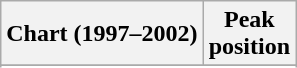<table class="wikitable plainrowheaders sortable">
<tr>
<th>Chart (1997–2002)</th>
<th>Peak<br>position</th>
</tr>
<tr>
</tr>
<tr>
</tr>
<tr>
</tr>
<tr>
</tr>
<tr>
</tr>
<tr>
</tr>
</table>
